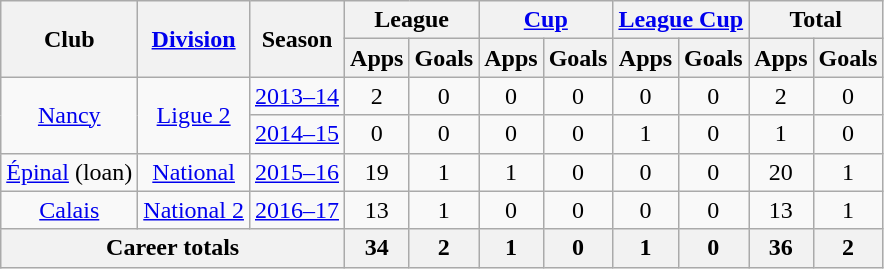<table class="wikitable" style="text-align:center">
<tr>
<th rowspan="2">Club</th>
<th rowspan="2"><a href='#'>Division</a></th>
<th rowspan="2">Season</th>
<th colspan="2">League</th>
<th colspan="2"><a href='#'>Cup</a></th>
<th colspan="2"><a href='#'>League Cup</a></th>
<th colspan="2">Total</th>
</tr>
<tr>
<th>Apps</th>
<th>Goals</th>
<th>Apps</th>
<th>Goals</th>
<th>Apps</th>
<th>Goals</th>
<th>Apps</th>
<th>Goals</th>
</tr>
<tr>
<td rowspan=2><a href='#'>Nancy</a></td>
<td rowspan=2><a href='#'>Ligue 2</a></td>
<td><a href='#'>2013–14</a></td>
<td>2</td>
<td>0</td>
<td>0</td>
<td>0</td>
<td>0</td>
<td>0</td>
<td>2</td>
<td>0</td>
</tr>
<tr>
<td><a href='#'>2014–15</a></td>
<td>0</td>
<td>0</td>
<td>0</td>
<td>0</td>
<td>1</td>
<td>0</td>
<td>1</td>
<td>0</td>
</tr>
<tr>
<td><a href='#'>Épinal</a> (loan)</td>
<td><a href='#'>National</a></td>
<td><a href='#'>2015–16</a></td>
<td>19</td>
<td>1</td>
<td>1</td>
<td>0</td>
<td>0</td>
<td>0</td>
<td>20</td>
<td>1</td>
</tr>
<tr>
<td><a href='#'>Calais</a></td>
<td><a href='#'>National 2</a></td>
<td><a href='#'>2016–17</a></td>
<td>13</td>
<td>1</td>
<td>0</td>
<td>0</td>
<td>0</td>
<td>0</td>
<td>13</td>
<td>1</td>
</tr>
<tr>
<th colspan=3>Career totals</th>
<th>34</th>
<th>2</th>
<th>1</th>
<th>0</th>
<th>1</th>
<th>0</th>
<th>36</th>
<th>2</th>
</tr>
</table>
